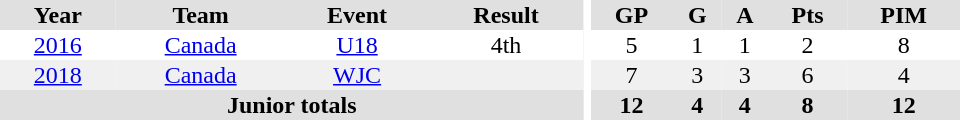<table border="0" cellpadding="1" cellspacing="0" ID="Table3" style="text-align:center; width:40em;">
<tr bgcolor="#e0e0e0">
<th>Year</th>
<th>Team</th>
<th>Event</th>
<th>Result</th>
<th rowspan="99" bgcolor="#ffffff"></th>
<th>GP</th>
<th>G</th>
<th>A</th>
<th>Pts</th>
<th>PIM</th>
</tr>
<tr>
<td><a href='#'>2016</a></td>
<td><a href='#'>Canada</a></td>
<td><a href='#'>U18</a></td>
<td>4th</td>
<td>5</td>
<td>1</td>
<td>1</td>
<td>2</td>
<td>8</td>
</tr>
<tr bgcolor="#f0f0f0">
<td><a href='#'>2018</a></td>
<td><a href='#'>Canada</a></td>
<td><a href='#'>WJC</a></td>
<td></td>
<td>7</td>
<td>3</td>
<td>3</td>
<td>6</td>
<td>4</td>
</tr>
<tr bgcolor="#e0e0e0">
<th colspan="4">Junior totals</th>
<th>12</th>
<th>4</th>
<th>4</th>
<th>8</th>
<th>12</th>
</tr>
</table>
